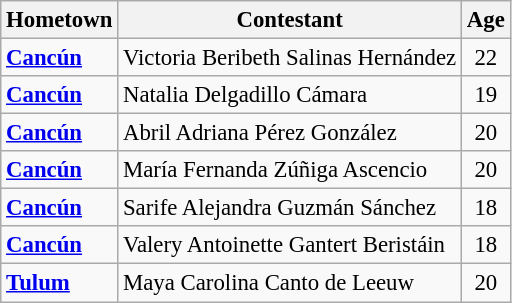<table class="wikitable sortable" style="font-size: 95%;">
<tr>
<th>Hometown</th>
<th>Contestant</th>
<th>Age</th>
</tr>
<tr>
<td><strong><a href='#'>Cancún</a></strong></td>
<td>Victoria Beribeth Salinas Hernández</td>
<td align="center">22</td>
</tr>
<tr>
<td><strong><a href='#'>Cancún</a></strong></td>
<td>Natalia Delgadillo Cámara</td>
<td align="center">19</td>
</tr>
<tr>
<td><strong><a href='#'>Cancún</a></strong></td>
<td>Abril Adriana Pérez González</td>
<td align="center">20</td>
</tr>
<tr>
<td><strong><a href='#'>Cancún</a></strong></td>
<td>María Fernanda Zúñiga Ascencio</td>
<td align="center">20</td>
</tr>
<tr>
<td><strong><a href='#'>Cancún</a></strong></td>
<td>Sarife Alejandra Guzmán Sánchez</td>
<td align="center">18</td>
</tr>
<tr>
<td><strong><a href='#'>Cancún</a></strong></td>
<td>Valery Antoinette Gantert Beristáin</td>
<td align="center">18</td>
</tr>
<tr>
<td><strong><a href='#'>Tulum</a></strong></td>
<td>Maya Carolina Canto de Leeuw</td>
<td align="center">20</td>
</tr>
</table>
